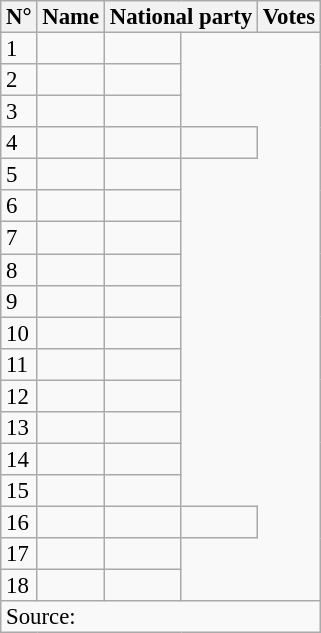<table class="wikitable sortable" style="font-size:95%;line-height:14px;">
<tr>
<th>N°</th>
<th>Name</th>
<th colspan="2">National party</th>
<th>Votes</th>
</tr>
<tr>
<td>1</td>
<td></td>
<td></td>
</tr>
<tr>
<td>2</td>
<td></td>
<td></td>
</tr>
<tr>
<td>3</td>
<td></td>
<td></td>
</tr>
<tr>
<td>4</td>
<td></td>
<td></td>
<td></td>
</tr>
<tr>
<td>5</td>
<td></td>
<td></td>
</tr>
<tr>
<td>6</td>
<td></td>
<td></td>
</tr>
<tr>
<td>7</td>
<td></td>
<td></td>
</tr>
<tr>
<td>8</td>
<td></td>
<td></td>
</tr>
<tr>
<td>9</td>
<td></td>
<td></td>
</tr>
<tr>
<td>10</td>
<td></td>
<td></td>
</tr>
<tr>
<td>11</td>
<td></td>
<td></td>
</tr>
<tr>
<td>12</td>
<td></td>
<td></td>
</tr>
<tr>
<td>13</td>
<td></td>
<td></td>
</tr>
<tr>
<td>14</td>
<td></td>
<td></td>
</tr>
<tr>
<td>15</td>
<td></td>
<td></td>
</tr>
<tr>
<td>16</td>
<td><em></em></td>
<td></td>
<td></td>
</tr>
<tr>
<td>17</td>
<td></td>
<td></td>
</tr>
<tr>
<td>18</td>
<td></td>
<td></td>
</tr>
<tr>
<td colspan="5">Source: </td>
</tr>
</table>
